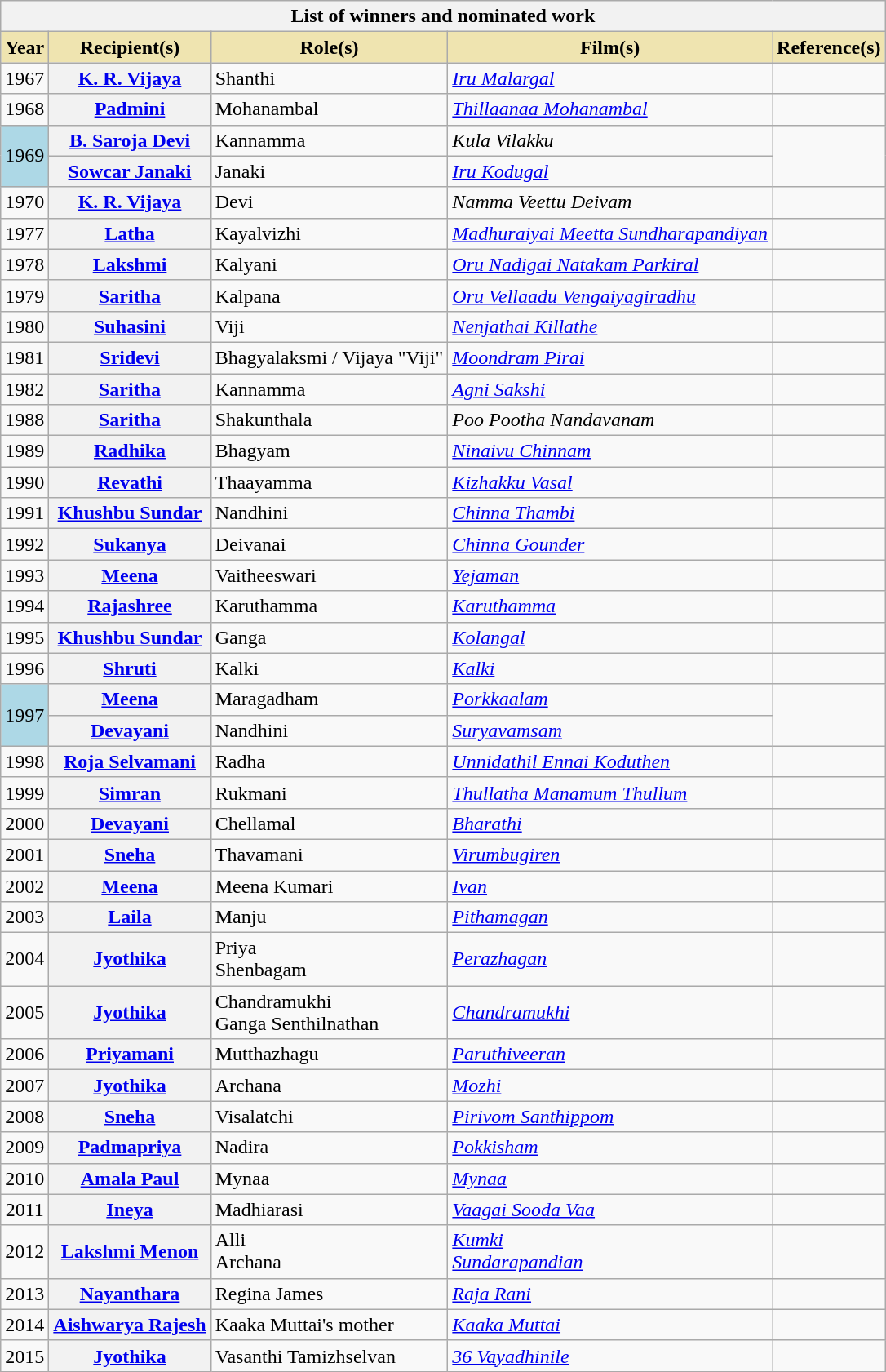<table class="wikitable sortable plainrowheaders">
<tr>
<th colspan="5">List of winners and nominated work</th>
</tr>
<tr>
<th scope="col" style="background:#efe4b0;">Year</th>
<th scope="col" style="background:#efe4b0;">Recipient(s)</th>
<th scope="col" style="background:#efe4b0;">Role(s)</th>
<th scope="col" style="background:#efe4b0;">Film(s)</th>
<th scope="col" style="background:#efe4b0;">Reference(s)</th>
</tr>
<tr>
<td style="text-align:center;">1967</td>
<th scope="row"><a href='#'>K. R. Vijaya</a></th>
<td>Shanthi</td>
<td><em><a href='#'>Iru Malargal</a></em></td>
<td></td>
</tr>
<tr>
<td style="text-align:center;">1968</td>
<th scope="row"><a href='#'>Padmini</a></th>
<td>Mohanambal<br></td>
<td><em><a href='#'>Thillaanaa Mohanambal</a></em></td>
<td></td>
</tr>
<tr>
<td rowspan="2" style="background:#ADD8E6">1969 </td>
<th scope="row"><a href='#'>B. Saroja Devi</a></th>
<td>Kannamma</td>
<td><em>Kula Vilakku</em></td>
<td rowspan="2"></td>
</tr>
<tr>
<th scope="row"><a href='#'>Sowcar Janaki</a></th>
<td>Janaki</td>
<td><em><a href='#'>Iru Kodugal</a></em></td>
</tr>
<tr>
<td style="text-align:center;">1970</td>
<th scope="row"><a href='#'>K. R. Vijaya</a></th>
<td>Devi</td>
<td><em>Namma Veettu Deivam</em></td>
<td></td>
</tr>
<tr>
<td style="text-align:center;">1977</td>
<th scope="row"><a href='#'>Latha</a></th>
<td>Kayalvizhi</td>
<td><em><a href='#'>Madhuraiyai Meetta Sundharapandiyan</a></em></td>
<td></td>
</tr>
<tr>
<td style="text-align:center;">1978</td>
<th scope="row"><a href='#'>Lakshmi</a></th>
<td>Kalyani</td>
<td><em><a href='#'>Oru Nadigai Natakam Parkiral</a></em></td>
<td></td>
</tr>
<tr>
<td style="text-align:center;">1979</td>
<th scope="row"><a href='#'>Saritha</a></th>
<td>Kalpana</td>
<td><em><a href='#'>Oru Vellaadu Vengaiyagiradhu</a></em></td>
<td></td>
</tr>
<tr>
<td style="text-align:center;">1980</td>
<th scope="row"><a href='#'>Suhasini</a></th>
<td>Viji</td>
<td><em><a href='#'>Nenjathai Killathe</a></em></td>
<td></td>
</tr>
<tr>
<td style="text-align:center;">1981</td>
<th scope="row"><a href='#'>Sridevi</a></th>
<td>Bhagyalaksmi / Vijaya "Viji"</td>
<td><em><a href='#'>Moondram Pirai</a></em></td>
<td></td>
</tr>
<tr>
<td style="text-align:center;">1982</td>
<th scope="row"><a href='#'>Saritha</a></th>
<td>Kannamma</td>
<td><em><a href='#'>Agni Sakshi</a></em></td>
<td></td>
</tr>
<tr>
<td style="text-align:center;">1988</td>
<th scope="row"><a href='#'>Saritha</a></th>
<td>Shakunthala</td>
<td><em>Poo Pootha Nandavanam</em></td>
<td></td>
</tr>
<tr>
<td style="text-align:center;">1989</td>
<th scope="row"><a href='#'>Radhika</a></th>
<td>Bhagyam</td>
<td><em><a href='#'>Ninaivu Chinnam</a></em></td>
<td></td>
</tr>
<tr>
<td style="text-align:center;">1990</td>
<th scope="row"><a href='#'>Revathi</a></th>
<td>Thaayamma</td>
<td><em><a href='#'>Kizhakku Vasal</a></em></td>
<td></td>
</tr>
<tr>
<td style="text-align:center;">1991</td>
<th scope="row"><a href='#'>Khushbu Sundar</a></th>
<td>Nandhini</td>
<td><em><a href='#'>Chinna Thambi</a></em></td>
<td></td>
</tr>
<tr>
<td style="text-align:center;">1992</td>
<th scope="row"><a href='#'>Sukanya</a></th>
<td>Deivanai</td>
<td><em><a href='#'>Chinna Gounder</a></em></td>
<td></td>
</tr>
<tr>
<td style="text-align:center;">1993</td>
<th scope="row"><a href='#'>Meena</a></th>
<td>Vaitheeswari</td>
<td><em><a href='#'>Yejaman</a></em></td>
<td></td>
</tr>
<tr>
<td style="text-align:center;">1994</td>
<th scope="row"><a href='#'>Rajashree</a></th>
<td>Karuthamma</td>
<td><em><a href='#'>Karuthamma</a></em></td>
<td></td>
</tr>
<tr>
<td style="text-align:center;">1995</td>
<th scope="row"><a href='#'>Khushbu Sundar</a></th>
<td>Ganga</td>
<td><em><a href='#'>Kolangal</a></em></td>
<td></td>
</tr>
<tr>
<td style="text-align:center;">1996</td>
<th scope="row"><a href='#'>Shruti</a></th>
<td>Kalki</td>
<td><em><a href='#'>Kalki</a></em></td>
<td></td>
</tr>
<tr>
<td rowspan="2" style="background:#ADD8E6">1997 </td>
<th scope="row"><a href='#'>Meena</a></th>
<td>Maragadham</td>
<td><em><a href='#'>Porkkaalam</a></em></td>
<td rowspan="2"></td>
</tr>
<tr>
<th scope="row"><a href='#'>Devayani</a></th>
<td>Nandhini</td>
<td><em><a href='#'>Suryavamsam</a></em></td>
</tr>
<tr>
<td style="text-align:center;">1998</td>
<th scope="row"><a href='#'>Roja Selvamani</a></th>
<td>Radha</td>
<td><em><a href='#'>Unnidathil Ennai Koduthen</a></em></td>
<td><br></td>
</tr>
<tr>
<td style="text-align:center;">1999</td>
<th scope="row"><a href='#'>Simran</a></th>
<td>Rukmani</td>
<td><em><a href='#'>Thullatha Manamum Thullum</a></em></td>
<td></td>
</tr>
<tr>
<td style="text-align:center;">2000</td>
<th scope="row"><a href='#'>Devayani</a></th>
<td>Chellamal</td>
<td><em><a href='#'>Bharathi</a></em></td>
<td></td>
</tr>
<tr>
<td style="text-align:center;">2001</td>
<th scope="row"><a href='#'>Sneha</a></th>
<td>Thavamani</td>
<td><em><a href='#'>Virumbugiren</a></em></td>
<td></td>
</tr>
<tr>
<td style="text-align:center;">2002</td>
<th scope="row"><a href='#'>Meena</a></th>
<td>Meena Kumari</td>
<td><em><a href='#'>Ivan</a></em></td>
<td></td>
</tr>
<tr>
<td style="text-align:center;">2003</td>
<th scope="row"><a href='#'>Laila</a></th>
<td>Manju</td>
<td><em><a href='#'>Pithamagan</a></em></td>
<td></td>
</tr>
<tr>
<td style="text-align:center;">2004</td>
<th scope="row"><a href='#'>Jyothika</a></th>
<td>Priya <br>  Shenbagam</td>
<td><em><a href='#'>Perazhagan</a></em></td>
<td></td>
</tr>
<tr>
<td style="text-align:center;">2005</td>
<th scope="row"><a href='#'>Jyothika</a></th>
<td> Chandramukhi <br>  Ganga Senthilnathan</td>
<td><em><a href='#'>Chandramukhi</a></em></td>
<td></td>
</tr>
<tr>
<td style="text-align:center;">2006</td>
<th scope="row"><a href='#'>Priyamani</a></th>
<td>Mutthazhagu</td>
<td><em><a href='#'>Paruthiveeran</a></em></td>
<td></td>
</tr>
<tr>
<td style="text-align:center;">2007</td>
<th scope="row"><a href='#'>Jyothika</a></th>
<td>Archana</td>
<td><em><a href='#'>Mozhi</a></em></td>
<td></td>
</tr>
<tr>
<td style="text-align:center;">2008</td>
<th scope="row"><a href='#'>Sneha</a></th>
<td>Visalatchi</td>
<td><em><a href='#'>Pirivom Santhippom</a></em></td>
<td></td>
</tr>
<tr>
<td style="text-align:center;">2009</td>
<th scope="row"><a href='#'>Padmapriya</a></th>
<td>Nadira</td>
<td><em><a href='#'>Pokkisham</a></em></td>
<td></td>
</tr>
<tr>
<td style="text-align:center;">2010</td>
<th scope="row"><a href='#'>Amala Paul</a></th>
<td>Mynaa</td>
<td><em><a href='#'>Mynaa</a></em></td>
<td></td>
</tr>
<tr>
<td style="text-align:center;">2011</td>
<th scope="row"><a href='#'>Ineya</a></th>
<td>Madhiarasi</td>
<td><em><a href='#'>Vaagai Sooda Vaa</a></em></td>
<td></td>
</tr>
<tr>
<td style="text-align:center;">2012</td>
<th scope="row"><a href='#'>Lakshmi Menon</a></th>
<td>  Alli <br>  Archana</td>
<td><em><a href='#'>Kumki</a> <br>  <a href='#'>Sundarapandian</a></em></td>
<td></td>
</tr>
<tr>
<td style="text-align:center;">2013</td>
<th scope="row"><a href='#'>Nayanthara</a></th>
<td>Regina James</td>
<td><em><a href='#'>Raja Rani</a></em></td>
<td></td>
</tr>
<tr>
<td style="text-align:center;">2014</td>
<th scope="row"><a href='#'>Aishwarya Rajesh</a></th>
<td>Kaaka Muttai's mother</td>
<td><em><a href='#'>Kaaka Muttai</a></em></td>
<td></td>
</tr>
<tr>
<td style="text-align:center;">2015</td>
<th scope="row"><a href='#'>Jyothika</a></th>
<td>Vasanthi Tamizhselvan</td>
<td><em><a href='#'>36 Vayadhinile</a></em></td>
<td></td>
</tr>
</table>
